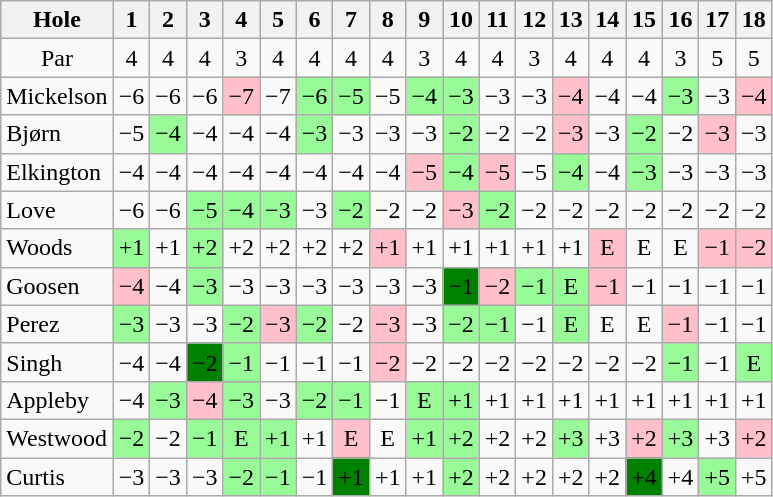<table class="wikitable" style="text-align:center">
<tr>
<th>Hole</th>
<th>1</th>
<th>2</th>
<th>3</th>
<th>4</th>
<th>5</th>
<th>6</th>
<th>7</th>
<th>8</th>
<th>9</th>
<th>10</th>
<th>11</th>
<th>12</th>
<th>13</th>
<th>14</th>
<th>15</th>
<th>16</th>
<th>17</th>
<th>18</th>
</tr>
<tr>
<td>Par</td>
<td>4</td>
<td>4</td>
<td>4</td>
<td>3</td>
<td>4</td>
<td>4</td>
<td>4</td>
<td>4</td>
<td>3</td>
<td>4</td>
<td>4</td>
<td>3</td>
<td>4</td>
<td>4</td>
<td>4</td>
<td>3</td>
<td>5</td>
<td>5</td>
</tr>
<tr>
<td align=left> Mickelson</td>
<td>−6</td>
<td>−6</td>
<td>−6</td>
<td style="background: Pink;">−7</td>
<td>−7</td>
<td style="background: PaleGreen;">−6</td>
<td style="background: PaleGreen;">−5</td>
<td>−5</td>
<td style="background: PaleGreen;">−4</td>
<td style="background: PaleGreen;">−3</td>
<td>−3</td>
<td>−3</td>
<td style="background: Pink;">−4</td>
<td>−4</td>
<td>−4</td>
<td style="background: PaleGreen;">−3</td>
<td>−3</td>
<td style="background: Pink;">−4</td>
</tr>
<tr>
<td align=left> Bjørn</td>
<td>−5</td>
<td style="background: PaleGreen;">−4</td>
<td>−4</td>
<td>−4</td>
<td>−4</td>
<td style="background: PaleGreen;">−3</td>
<td>−3</td>
<td>−3</td>
<td>−3</td>
<td style="background: PaleGreen;">−2</td>
<td>−2</td>
<td>−2</td>
<td style="background: Pink;">−3</td>
<td>−3</td>
<td style="background: PaleGreen;">−2</td>
<td>−2</td>
<td style="background: Pink;">−3</td>
<td>−3</td>
</tr>
<tr>
<td align=left> Elkington</td>
<td>−4</td>
<td>−4</td>
<td>−4</td>
<td>−4</td>
<td>−4</td>
<td>−4</td>
<td>−4</td>
<td>−4</td>
<td style="background: Pink;">−5</td>
<td style="background: PaleGreen;">−4</td>
<td style="background: Pink;">−5</td>
<td>−5</td>
<td style="background: PaleGreen;">−4</td>
<td>−4</td>
<td style="background: PaleGreen;">−3</td>
<td>−3</td>
<td>−3</td>
<td>−3</td>
</tr>
<tr>
<td align=left> Love</td>
<td>−6</td>
<td>−6</td>
<td style="background: PaleGreen;">−5</td>
<td style="background: PaleGreen;">−4</td>
<td style="background: PaleGreen;">−3</td>
<td>−3</td>
<td style="background: PaleGreen;">−2</td>
<td>−2</td>
<td>−2</td>
<td style="background: Pink;">−3</td>
<td style="background: PaleGreen;">−2</td>
<td>−2</td>
<td>−2</td>
<td>−2</td>
<td>−2</td>
<td>−2</td>
<td>−2</td>
<td>−2</td>
</tr>
<tr>
<td align=left> Woods</td>
<td style="background: PaleGreen;">+1</td>
<td>+1</td>
<td style="background: PaleGreen;">+2</td>
<td>+2</td>
<td>+2</td>
<td>+2</td>
<td>+2</td>
<td style="background: Pink;">+1</td>
<td>+1</td>
<td>+1</td>
<td>+1</td>
<td>+1</td>
<td>+1</td>
<td style="background: Pink;">E</td>
<td>E</td>
<td>E</td>
<td style="background: Pink;">−1</td>
<td style="background: Pink;">−2</td>
</tr>
<tr>
<td align=left> Goosen</td>
<td style="background: Pink;">−4</td>
<td>−4</td>
<td style="background: PaleGreen;">−3</td>
<td>−3</td>
<td>−3</td>
<td>−3</td>
<td>−3</td>
<td>−3</td>
<td>−3</td>
<td style="background: Green;">−1</td>
<td style="background: Pink;">−2</td>
<td style="background: PaleGreen;">−1</td>
<td style="background: PaleGreen;">E</td>
<td style="background: Pink;">−1</td>
<td>−1</td>
<td>−1</td>
<td>−1</td>
<td>−1</td>
</tr>
<tr>
<td align=left> Perez</td>
<td style="background: PaleGreen;">−3</td>
<td>−3</td>
<td>−3</td>
<td style="background: PaleGreen;">−2</td>
<td style="background: Pink;">−3</td>
<td style="background: PaleGreen;">−2</td>
<td>−2</td>
<td style="background: Pink;">−3</td>
<td>−3</td>
<td style="background: PaleGreen;">−2</td>
<td style="background: PaleGreen;">−1</td>
<td>−1</td>
<td style="background: PaleGreen;">E</td>
<td>E</td>
<td>E</td>
<td style="background: Pink;">−1</td>
<td>−1</td>
<td>−1</td>
</tr>
<tr>
<td align=left> Singh</td>
<td>−4</td>
<td>−4</td>
<td style="background: Green;">−2</td>
<td style="background: PaleGreen;">−1</td>
<td>−1</td>
<td>−1</td>
<td>−1</td>
<td style="background: Pink;">−2</td>
<td>−2</td>
<td>−2</td>
<td>−2</td>
<td>−2</td>
<td>−2</td>
<td>−2</td>
<td>−2</td>
<td style="background: PaleGreen;">−1</td>
<td>−1</td>
<td style="background: PaleGreen;">E</td>
</tr>
<tr>
<td align=left> Appleby</td>
<td>−4</td>
<td style="background: PaleGreen;">−3</td>
<td style="background: Pink;">−4</td>
<td style="background: PaleGreen;">−3</td>
<td>−3</td>
<td style="background: PaleGreen;">−2</td>
<td style="background: PaleGreen;">−1</td>
<td>−1</td>
<td style="background: PaleGreen;">E</td>
<td style="background: PaleGreen;">+1</td>
<td>+1</td>
<td>+1</td>
<td>+1</td>
<td>+1</td>
<td>+1</td>
<td>+1</td>
<td>+1</td>
<td>+1</td>
</tr>
<tr>
<td align=left> Westwood</td>
<td style="background: PaleGreen;">−2</td>
<td>−2</td>
<td style="background: PaleGreen;">−1</td>
<td style="background: PaleGreen;">E</td>
<td style="background: PaleGreen;">+1</td>
<td>+1</td>
<td style="background: Pink;">E</td>
<td>E</td>
<td style="background: PaleGreen;">+1</td>
<td style="background: PaleGreen;">+2</td>
<td>+2</td>
<td>+2</td>
<td style="background: PaleGreen;">+3</td>
<td>+3</td>
<td style="background: Pink;">+2</td>
<td style="background: PaleGreen;">+3</td>
<td>+3</td>
<td style="background: Pink;">+2</td>
</tr>
<tr>
<td align=left> Curtis</td>
<td>−3</td>
<td>−3</td>
<td>−3</td>
<td style="background: PaleGreen;">−2</td>
<td style="background: PaleGreen;">−1</td>
<td>−1</td>
<td style="background: Green;">+1</td>
<td>+1</td>
<td>+1</td>
<td style="background: PaleGreen;">+2</td>
<td>+2</td>
<td>+2</td>
<td>+2</td>
<td>+2</td>
<td style="background: Green;">+4</td>
<td>+4</td>
<td style="background: PaleGreen;">+5</td>
<td>+5</td>
</tr>
</table>
